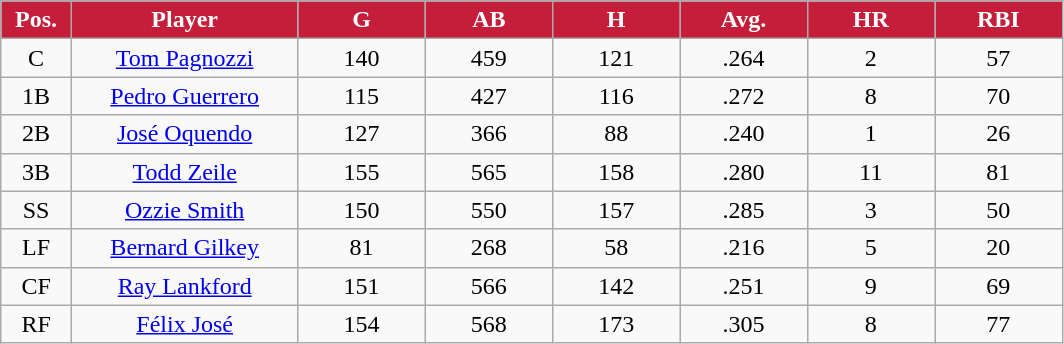<table class="wikitable sortable">
<tr>
<th style="background:#c41e3a;color:white;" width="5%">Pos.</th>
<th style="background:#c41e3a;color:white;" width="16%">Player</th>
<th style="background:#c41e3a;color:white;" width="9%">G</th>
<th style="background:#c41e3a;color:white;" width="9%">AB</th>
<th style="background:#c41e3a;color:white;" width="9%">H</th>
<th style="background:#c41e3a;color:white;" width="9%">Avg.</th>
<th style="background:#c41e3a;color:white;" width="9%">HR</th>
<th style="background:#c41e3a;color:white;" width="9%">RBI</th>
</tr>
<tr align="center">
<td>C</td>
<td><a href='#'>Tom Pagnozzi</a></td>
<td>140</td>
<td>459</td>
<td>121</td>
<td>.264</td>
<td>2</td>
<td>57</td>
</tr>
<tr align="center">
<td>1B</td>
<td><a href='#'>Pedro Guerrero</a></td>
<td>115</td>
<td>427</td>
<td>116</td>
<td>.272</td>
<td>8</td>
<td>70</td>
</tr>
<tr align="center">
<td>2B</td>
<td><a href='#'>José Oquendo</a></td>
<td>127</td>
<td>366</td>
<td>88</td>
<td>.240</td>
<td>1</td>
<td>26</td>
</tr>
<tr align="center">
<td>3B</td>
<td><a href='#'>Todd Zeile</a></td>
<td>155</td>
<td>565</td>
<td>158</td>
<td>.280</td>
<td>11</td>
<td>81</td>
</tr>
<tr align="center">
<td>SS</td>
<td><a href='#'>Ozzie Smith</a></td>
<td>150</td>
<td>550</td>
<td>157</td>
<td>.285</td>
<td>3</td>
<td>50</td>
</tr>
<tr align="center">
<td>LF</td>
<td><a href='#'>Bernard Gilkey</a></td>
<td>81</td>
<td>268</td>
<td>58</td>
<td>.216</td>
<td>5</td>
<td>20</td>
</tr>
<tr align="center">
<td>CF</td>
<td><a href='#'>Ray Lankford</a></td>
<td>151</td>
<td>566</td>
<td>142</td>
<td>.251</td>
<td>9</td>
<td>69</td>
</tr>
<tr align="center">
<td>RF</td>
<td><a href='#'>Félix José</a></td>
<td>154</td>
<td>568</td>
<td>173</td>
<td>.305</td>
<td>8</td>
<td>77</td>
</tr>
</table>
